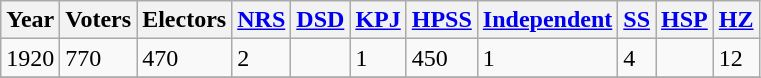<table class="wikitable sortable sticky-header">
<tr>
<th>Year</th>
<th>Voters</th>
<th>Electors</th>
<th><a href='#'>NRS</a></th>
<th><a href='#'>DSD</a></th>
<th><a href='#'>KPJ</a></th>
<th><a href='#'>HPSS</a></th>
<th><a href='#'>Independent</a></th>
<th><a href='#'>SS</a></th>
<th><a href='#'>HSP</a></th>
<th><a href='#'>HZ</a></th>
</tr>
<tr>
<td>1920</td>
<td>770</td>
<td>470</td>
<td>2</td>
<td></td>
<td>1</td>
<td>450</td>
<td>1</td>
<td>4</td>
<td></td>
<td>12</td>
</tr>
<tr>
</tr>
</table>
